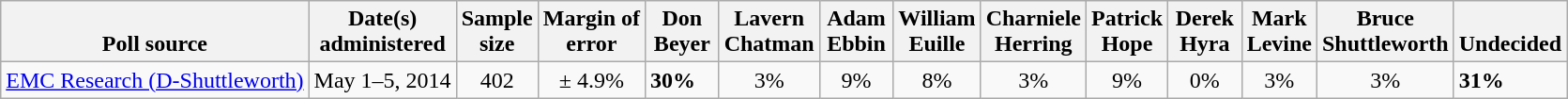<table class="wikitable">
<tr valign= bottom>
<th>Poll source</th>
<th>Date(s)<br>administered</th>
<th>Sample<br>size</th>
<th>Margin of<br>error</th>
<th style="width:45px;">Don<br>Beyer</th>
<th style="width:45px;">Lavern<br>Chatman</th>
<th style="width:45px;">Adam<br>Ebbin</th>
<th style="width:45px;">William<br>Euille</th>
<th style="width:45px;">Charniele<br>Herring</th>
<th style="width:45px;">Patrick<br>Hope</th>
<th style="width:45px;">Derek<br>Hyra</th>
<th style="width:45px;">Mark<br>Levine</th>
<th style="width:45px;">Bruce<br>Shuttleworth</th>
<th>Undecided</th>
</tr>
<tr>
<td><a href='#'>EMC Research (D-Shuttleworth)</a></td>
<td align=center>May 1–5, 2014</td>
<td align=center>402</td>
<td align=center>± 4.9%</td>
<td><strong>30%</strong></td>
<td align=center>3%</td>
<td align=center>9%</td>
<td align=center>8%</td>
<td align=center>3%</td>
<td align=center>9%</td>
<td align=center>0%</td>
<td align=center>3%</td>
<td align=center>3%</td>
<td><strong>31%</strong></td>
</tr>
</table>
